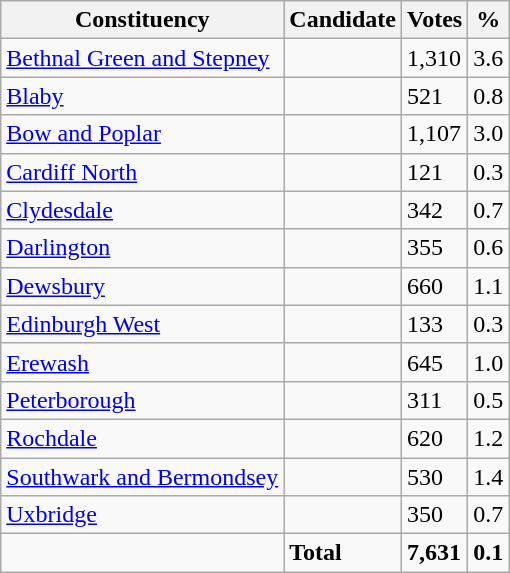<table class="wikitable sortable">
<tr>
<th>Constituency</th>
<th>Candidate</th>
<th>Votes</th>
<th>%</th>
</tr>
<tr>
<td><a href='#'>Bethnal Green and Stepney</a></td>
<td></td>
<td>1,310</td>
<td>3.6</td>
</tr>
<tr>
<td><a href='#'>Blaby</a></td>
<td></td>
<td>521</td>
<td>0.8</td>
</tr>
<tr>
<td><a href='#'>Bow and Poplar</a></td>
<td></td>
<td>1,107</td>
<td>3.0</td>
</tr>
<tr>
<td><a href='#'>Cardiff North</a></td>
<td></td>
<td>121</td>
<td>0.3</td>
</tr>
<tr>
<td><a href='#'>Clydesdale</a></td>
<td></td>
<td>342</td>
<td>0.7</td>
</tr>
<tr>
<td><a href='#'>Darlington</a></td>
<td></td>
<td>355</td>
<td>0.6</td>
</tr>
<tr>
<td><a href='#'>Dewsbury</a></td>
<td></td>
<td>660</td>
<td>1.1</td>
</tr>
<tr>
<td><a href='#'>Edinburgh West</a></td>
<td></td>
<td>133</td>
<td>0.3</td>
</tr>
<tr>
<td><a href='#'>Erewash</a></td>
<td></td>
<td>645</td>
<td>1.0</td>
</tr>
<tr>
<td><a href='#'>Peterborough</a></td>
<td></td>
<td>311</td>
<td>0.5</td>
</tr>
<tr>
<td><a href='#'>Rochdale</a></td>
<td></td>
<td>620</td>
<td>1.2</td>
</tr>
<tr>
<td><a href='#'>Southwark and Bermondsey</a></td>
<td></td>
<td>530</td>
<td>1.4</td>
</tr>
<tr>
<td><a href='#'>Uxbridge</a></td>
<td></td>
<td>350</td>
<td>0.7</td>
</tr>
<tr>
<td></td>
<td><strong>Total</strong></td>
<td><strong>7,631</strong></td>
<td><strong>0.1</strong></td>
</tr>
</table>
